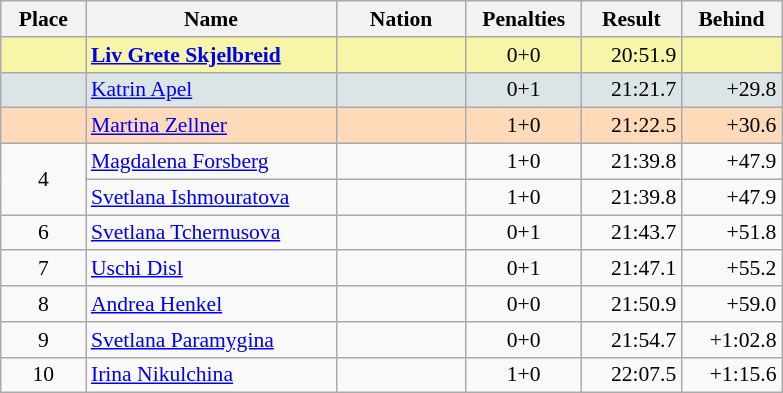<table class=wikitable style="border:1px solid #AAAAAA;font-size:90%">
<tr bgcolor="#E4E4E4">
<th style="border-bottom:1px solid #AAAAAA" width=50>Place</th>
<th style="border-bottom:1px solid #AAAAAA" width=160>Name</th>
<th style="border-bottom:1px solid #AAAAAA" width=80>Nation</th>
<th style="border-bottom:1px solid #AAAAAA" width=70>Penalties</th>
<th style="border-bottom:1px solid #AAAAAA" width=60>Result</th>
<th style="border-bottom:1px solid #AAAAAA" width=60>Behind</th>
</tr>
<tr bgcolor="#F7F6A8">
<td align="center"></td>
<td><strong><a href='#'>Liv Grete Skjelbreid</a></strong></td>
<td align="center"></td>
<td align="center">0+0</td>
<td align="right">20:51.9</td>
<td align="right"></td>
</tr>
<tr bgcolor="#DCE5E5">
<td align="center"></td>
<td><a href='#'>Katrin Apel</a></td>
<td align="center"></td>
<td align="center">0+1</td>
<td align="right">21:21.7</td>
<td align="right">+29.8</td>
</tr>
<tr bgcolor="#FFDAB9">
<td align="center"></td>
<td><a href='#'>Martina Zellner</a></td>
<td align="center"></td>
<td align="center">1+0</td>
<td align="right">21:22.5</td>
<td align="right">+30.6</td>
</tr>
<tr>
<td rowspan=2 align="center">4</td>
<td><a href='#'>Magdalena Forsberg</a></td>
<td align="center"></td>
<td align="center">1+0</td>
<td align="right">21:39.8</td>
<td align="right">+47.9</td>
</tr>
<tr>
<td><a href='#'>Svetlana Ishmouratova</a></td>
<td align="center"></td>
<td align="center">1+0</td>
<td align="right">21:39.8</td>
<td align="right">+47.9</td>
</tr>
<tr>
<td align="center">6</td>
<td><a href='#'>Svetlana Tchernusova</a></td>
<td align="center"></td>
<td align="center">0+1</td>
<td align="right">21:43.7</td>
<td align="right">+51.8</td>
</tr>
<tr>
<td align="center">7</td>
<td><a href='#'>Uschi Disl</a></td>
<td align="center"></td>
<td align="center">0+1</td>
<td align="right">21:47.1</td>
<td align="right">+55.2</td>
</tr>
<tr>
<td align="center">8</td>
<td><a href='#'>Andrea Henkel</a></td>
<td align="center"></td>
<td align="center">0+0</td>
<td align="right">21:50.9</td>
<td align="right">+59.0</td>
</tr>
<tr>
<td align="center">9</td>
<td><a href='#'>Svetlana Paramygina</a></td>
<td align="center"></td>
<td align="center">0+0</td>
<td align="right">21:54.7</td>
<td align="right">+1:02.8</td>
</tr>
<tr>
<td align="center">10</td>
<td><a href='#'>Irina Nikulchina</a></td>
<td align="center"></td>
<td align="center">1+0</td>
<td align="right">22:07.5</td>
<td align="right">+1:15.6</td>
</tr>
</table>
